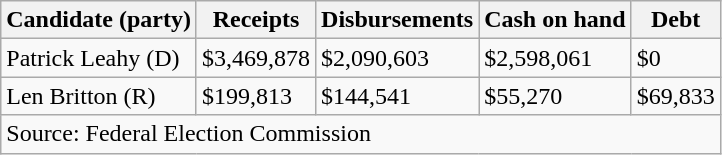<table class="wikitable sortable">
<tr>
<th>Candidate (party)</th>
<th>Receipts</th>
<th>Disbursements</th>
<th>Cash on hand</th>
<th>Debt</th>
</tr>
<tr>
<td>Patrick Leahy (D)</td>
<td>$3,469,878</td>
<td>$2,090,603</td>
<td>$2,598,061</td>
<td>$0</td>
</tr>
<tr>
<td>Len Britton (R)</td>
<td>$199,813</td>
<td>$144,541</td>
<td>$55,270</td>
<td>$69,833</td>
</tr>
<tr>
<td colspan=5>Source: Federal Election Commission</td>
</tr>
</table>
